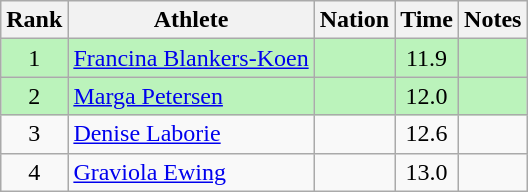<table class="wikitable sortable" style="text-align:center">
<tr>
<th>Rank</th>
<th>Athlete</th>
<th>Nation</th>
<th>Time</th>
<th>Notes</th>
</tr>
<tr bgcolor=bbf3bb>
<td>1</td>
<td align="left"><a href='#'>Francina Blankers-Koen</a></td>
<td align="left"></td>
<td>11.9</td>
<td></td>
</tr>
<tr bgcolor=bbf3bb>
<td>2</td>
<td align="left"><a href='#'>Marga Petersen</a></td>
<td align="left"></td>
<td>12.0</td>
<td></td>
</tr>
<tr>
<td>3</td>
<td align="left"><a href='#'>Denise Laborie</a></td>
<td align="left"></td>
<td>12.6</td>
<td></td>
</tr>
<tr>
<td>4</td>
<td align="left"><a href='#'>Graviola Ewing</a></td>
<td align="left"></td>
<td>13.0</td>
<td></td>
</tr>
</table>
